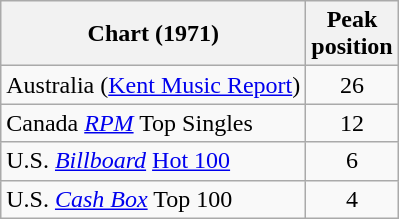<table class="wikitable sortable">
<tr>
<th align="left">Chart (1971)</th>
<th align="left">Peak<br>position</th>
</tr>
<tr>
<td>Australia (<a href='#'>Kent Music Report</a>)</td>
<td style="text-align:center;">26</td>
</tr>
<tr>
<td align="left">Canada <a href='#'><em>RPM</em></a> Top Singles</td>
<td style="text-align:center;">12</td>
</tr>
<tr>
<td align="left">U.S. <em><a href='#'>Billboard</a></em> <a href='#'>Hot 100</a></td>
<td style="text-align:center;">6</td>
</tr>
<tr>
<td>U.S. <a href='#'><em>Cash Box</em></a> Top 100</td>
<td style="text-align:center;">4</td>
</tr>
</table>
